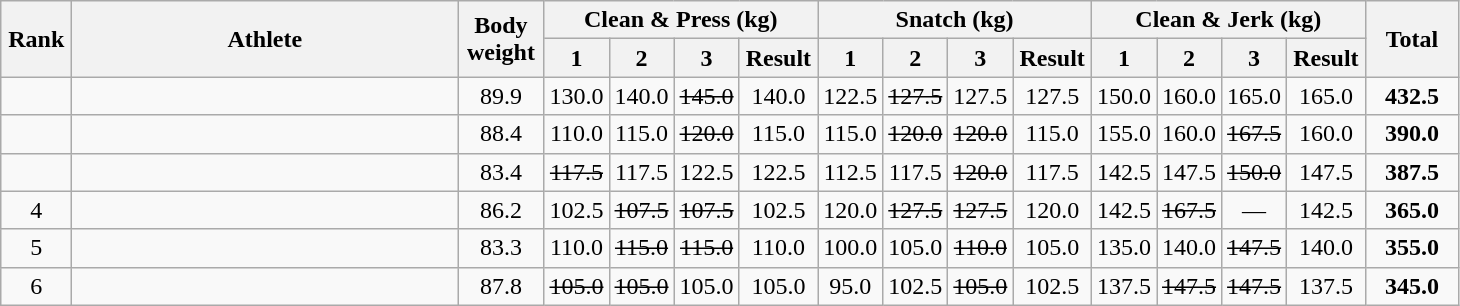<table class = "wikitable" style="text-align:center;">
<tr>
<th rowspan=2 width=40>Rank</th>
<th rowspan=2 width=250>Athlete</th>
<th rowspan=2 width=50>Body weight</th>
<th colspan=4>Clean & Press (kg)</th>
<th colspan=4>Snatch (kg)</th>
<th colspan=4>Clean & Jerk (kg)</th>
<th rowspan=2 width=55>Total</th>
</tr>
<tr>
<th width=35>1</th>
<th width=35>2</th>
<th width=35>3</th>
<th width=45>Result</th>
<th width=35>1</th>
<th width=35>2</th>
<th width=35>3</th>
<th width=45>Result</th>
<th width=35>1</th>
<th width=35>2</th>
<th width=35>3</th>
<th width=45>Result</th>
</tr>
<tr>
<td></td>
<td align=left></td>
<td>89.9</td>
<td>130.0</td>
<td>140.0</td>
<td><s>145.0</s></td>
<td>140.0</td>
<td>122.5</td>
<td><s>127.5</s></td>
<td>127.5</td>
<td>127.5</td>
<td>150.0</td>
<td>160.0</td>
<td>165.0</td>
<td>165.0</td>
<td><strong>432.5</strong></td>
</tr>
<tr>
<td></td>
<td align=left></td>
<td>88.4</td>
<td>110.0</td>
<td>115.0</td>
<td><s>120.0</s></td>
<td>115.0</td>
<td>115.0</td>
<td><s>120.0</s></td>
<td><s>120.0</s></td>
<td>115.0</td>
<td>155.0</td>
<td>160.0</td>
<td><s>167.5</s></td>
<td>160.0</td>
<td><strong>390.0</strong></td>
</tr>
<tr>
<td></td>
<td align=left></td>
<td>83.4</td>
<td><s>117.5</s></td>
<td>117.5</td>
<td>122.5</td>
<td>122.5</td>
<td>112.5</td>
<td>117.5</td>
<td><s>120.0</s></td>
<td>117.5</td>
<td>142.5</td>
<td>147.5</td>
<td><s>150.0</s></td>
<td>147.5</td>
<td><strong>387.5</strong></td>
</tr>
<tr>
<td>4</td>
<td align=left></td>
<td>86.2</td>
<td>102.5</td>
<td><s>107.5</s></td>
<td><s>107.5</s></td>
<td>102.5</td>
<td>120.0</td>
<td><s>127.5</s></td>
<td><s>127.5</s></td>
<td>120.0</td>
<td>142.5</td>
<td><s>167.5</s></td>
<td>—</td>
<td>142.5</td>
<td><strong>365.0</strong></td>
</tr>
<tr>
<td>5</td>
<td align=left></td>
<td>83.3</td>
<td>110.0</td>
<td><s>115.0</s></td>
<td><s>115.0</s></td>
<td>110.0</td>
<td>100.0</td>
<td>105.0</td>
<td><s>110.0</s></td>
<td>105.0</td>
<td>135.0</td>
<td>140.0</td>
<td><s>147.5</s></td>
<td>140.0</td>
<td><strong>355.0</strong></td>
</tr>
<tr>
<td>6</td>
<td align=left></td>
<td>87.8</td>
<td><s>105.0</s></td>
<td><s>105.0</s></td>
<td>105.0</td>
<td>105.0</td>
<td>95.0</td>
<td>102.5</td>
<td><s>105.0</s></td>
<td>102.5</td>
<td>137.5</td>
<td><s>147.5</s></td>
<td><s>147.5</s></td>
<td>137.5</td>
<td><strong>345.0</strong></td>
</tr>
</table>
